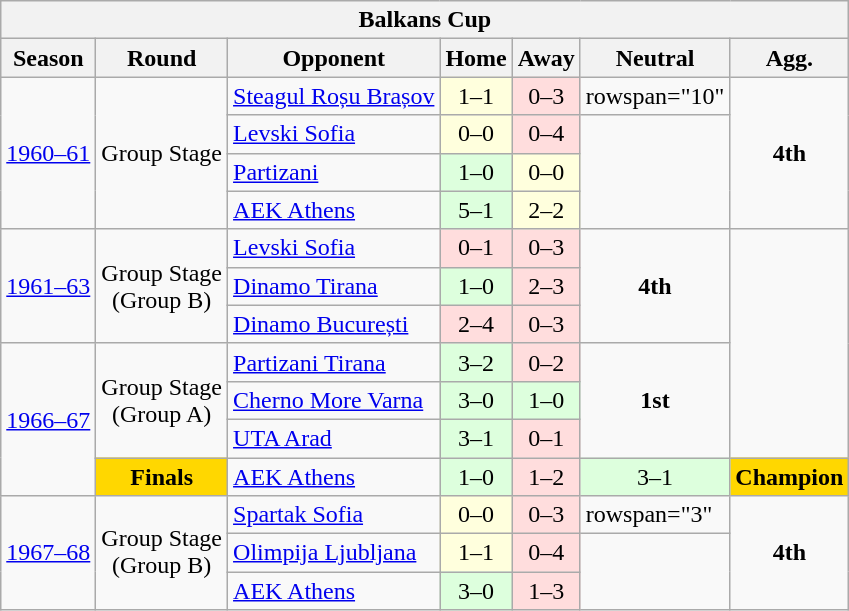<table class="wikitable">
<tr>
<th colspan="7" width="480">Balkans Cup</th>
</tr>
<tr>
<th>Season</th>
<th>Round</th>
<th>Opponent</th>
<th>Home</th>
<th>Away</th>
<th>Neutral</th>
<th>Agg.</th>
</tr>
<tr>
<td rowspan="4" style="text-align:center;"><a href='#'>1960–61</a></td>
<td rowspan="4" style="text-align:center;">Group Stage</td>
<td> <a href='#'>Steagul Roșu Brașov</a></td>
<td style="text-align:center; background:#ffd;">1–1</td>
<td style="text-align:center; background:#fdd;">0–3</td>
<td>rowspan="10" </td>
<td rowspan="4" style="text-align:center;"><strong>4th</strong></td>
</tr>
<tr>
<td> <a href='#'>Levski Sofia</a></td>
<td style="text-align:center; background:#ffd;">0–0</td>
<td style="text-align:center; background:#fdd;">0–4</td>
</tr>
<tr>
<td> <a href='#'>Partizani</a></td>
<td style="text-align:center; background:#dfd;">1–0</td>
<td style="text-align:center; background:#ffd;">0–0</td>
</tr>
<tr>
<td> <a href='#'>AEK Athens</a></td>
<td style="text-align:center; background:#dfd;">5–1</td>
<td style="text-align:center; background:#ffd;">2–2</td>
</tr>
<tr>
<td rowspan="3" style="text-align:center;"><a href='#'>1961–63</a></td>
<td rowspan="3" style="text-align:center;">Group Stage<br>(Group B)</td>
<td> <a href='#'>Levski Sofia</a></td>
<td style="text-align:center; background:#fdd;">0–1</td>
<td style="text-align:center; background:#fdd;">0–3</td>
<td rowspan="3" style="text-align:center;"><strong>4th</strong></td>
</tr>
<tr>
<td> <a href='#'>Dinamo Tirana</a></td>
<td style="text-align:center; background:#dfd;">1–0</td>
<td style="text-align:center; background:#fdd;">2–3</td>
</tr>
<tr>
<td> <a href='#'>Dinamo București</a></td>
<td style="text-align:center; background:#fdd;">2–4</td>
<td style="text-align:center; background:#fdd;">0–3</td>
</tr>
<tr>
<td style="text-align:center;" rowspan="4"><a href='#'>1966–67</a></td>
<td rowspan="3" style="text-align:center;">Group Stage<br>(Group A)</td>
<td> <a href='#'>Partizani Tirana</a></td>
<td style="text-align:center; background:#dfd;">3–2</td>
<td style="text-align:center; background:#fdd;">0–2</td>
<td rowspan="3" style="text-align:center;"><strong>1st</strong></td>
</tr>
<tr>
<td> <a href='#'>Cherno More Varna</a></td>
<td style="text-align:center; background:#dfd;">3–0</td>
<td style="text-align:center; background:#dfd;">1–0</td>
</tr>
<tr>
<td> <a href='#'>UTA Arad</a></td>
<td style="text-align:center; background:#dfd;">3–1</td>
<td style="text-align:center; background:#fdd;">0–1</td>
</tr>
<tr>
<td style="text-align:center; background:gold;"><strong>Finals</strong></td>
<td> <a href='#'>AEK Athens</a></td>
<td style="text-align:center; background:#dfd;">1–0</td>
<td style="text-align:center; background:#fdd;">1–2</td>
<td style="text-align:center; background:#dfd;">3–1</td>
<td style="text-align:center; background:gold;"><strong>Champion</strong></td>
</tr>
<tr>
<td rowspan="3" style="text-align:center;"><a href='#'>1967–68</a></td>
<td rowspan="3" style="text-align:center;">Group Stage<br>(Group B)</td>
<td> <a href='#'>Spartak Sofia</a></td>
<td style="text-align:center; background:#ffd;">0–0</td>
<td style="text-align:center; background:#fdd;">0–3</td>
<td>rowspan="3" </td>
<td rowspan="3" style="text-align:center;"><strong>4th</strong></td>
</tr>
<tr>
<td> <a href='#'>Olimpija Ljubljana</a></td>
<td style="text-align:center; background:#ffd;">1–1</td>
<td style="text-align:center; background:#fdd;">0–4</td>
</tr>
<tr>
<td> <a href='#'>AEK Athens</a></td>
<td style="text-align:center; background:#dfd;">3–0</td>
<td style="text-align:center; background:#fdd;">1–3</td>
</tr>
</table>
